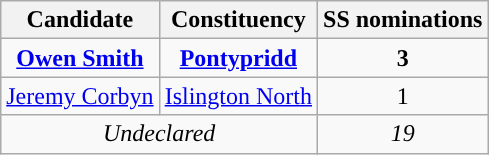<table class="wikitable floatright">
<tr>
<th>Candidate</th>
<th>Constituency</th>
<th>SS nominations</th>
</tr>
<tr style="text-align: center;" |>
<td><strong><a href='#'>Owen Smith</a></strong></td>
<td><strong><a href='#'>Pontypridd</a></strong></td>
<td><strong>3</strong></td>
</tr>
<tr style="text-align: center;" |>
<td><a href='#'>Jeremy Corbyn</a></td>
<td><a href='#'>Islington North</a></td>
<td>1</td>
</tr>
<tr style="background-color: ">
<td colspan="2" style="text-align: center;"><em>Undeclared</em></td>
<td style="text-align: center;"><em>19</em></td>
</tr>
</table>
